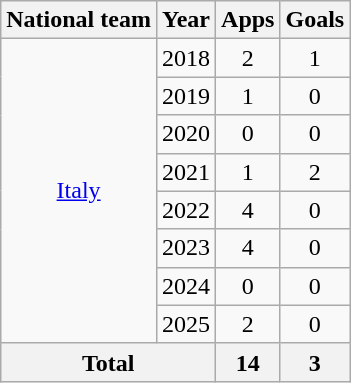<table class="wikitable" style="text-align:center">
<tr>
<th>National team</th>
<th>Year</th>
<th>Apps</th>
<th>Goals</th>
</tr>
<tr>
<td rowspan="8"><a href='#'>Italy</a></td>
<td>2018</td>
<td>2</td>
<td>1</td>
</tr>
<tr>
<td>2019</td>
<td>1</td>
<td>0</td>
</tr>
<tr>
<td>2020</td>
<td>0</td>
<td>0</td>
</tr>
<tr>
<td>2021</td>
<td>1</td>
<td>2</td>
</tr>
<tr>
<td>2022</td>
<td>4</td>
<td>0</td>
</tr>
<tr>
<td>2023</td>
<td>4</td>
<td>0</td>
</tr>
<tr>
<td>2024</td>
<td>0</td>
<td>0</td>
</tr>
<tr>
<td>2025</td>
<td>2</td>
<td>0</td>
</tr>
<tr>
<th colspan="2">Total</th>
<th>14</th>
<th>3</th>
</tr>
</table>
